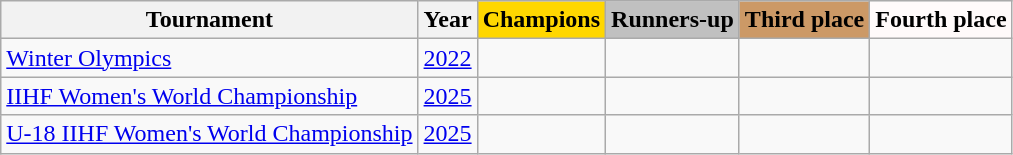<table class="wikitable">
<tr>
<th>Tournament</th>
<th>Year</th>
<th style="background-color:gold;">Champions</th>
<th style="background-color:silver;">Runners-up</th>
<th style="background-color:#c96;">Third place</th>
<th style="background-color:snow;">Fourth place</th>
</tr>
<tr>
<td><a href='#'>Winter Olympics</a></td>
<td> <a href='#'>2022</a></td>
<td></td>
<td></td>
<td></td>
<td></td>
</tr>
<tr>
<td><a href='#'>IIHF Women's World Championship</a></td>
<td> <a href='#'>2025</a></td>
<td></td>
<td></td>
<td></td>
<td></td>
</tr>
<tr>
<td><a href='#'>U-18 IIHF Women's World Championship</a></td>
<td> <a href='#'>2025</a></td>
<td></td>
<td></td>
<td></td>
<td></td>
</tr>
</table>
